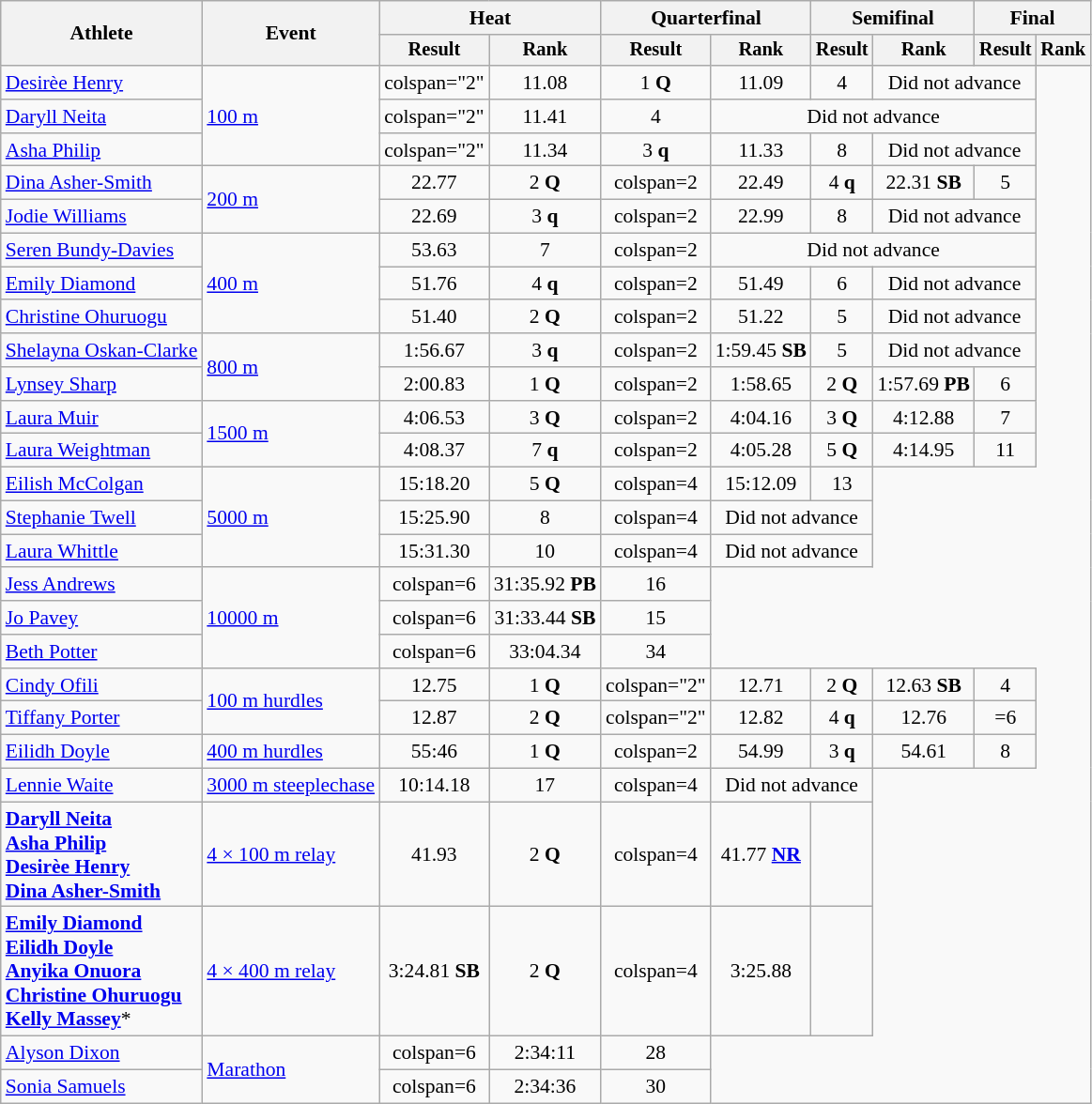<table class="wikitable" style="font-size:90%">
<tr>
<th rowspan="2">Athlete</th>
<th rowspan="2">Event</th>
<th colspan="2">Heat</th>
<th colspan="2">Quarterfinal</th>
<th colspan="2">Semifinal</th>
<th colspan="2">Final</th>
</tr>
<tr style="font-size:95%">
<th>Result</th>
<th>Rank</th>
<th>Result</th>
<th>Rank</th>
<th>Result</th>
<th>Rank</th>
<th>Result</th>
<th>Rank</th>
</tr>
<tr align=center>
<td align=left><a href='#'>Desirèe Henry</a></td>
<td align=left rowspan=3><a href='#'>100 m</a></td>
<td>colspan="2" </td>
<td>11.08</td>
<td>1 <strong>Q</strong></td>
<td>11.09</td>
<td>4</td>
<td colspan="2">Did not advance</td>
</tr>
<tr align=center>
<td align=left><a href='#'>Daryll Neita</a></td>
<td>colspan="2" </td>
<td>11.41</td>
<td>4</td>
<td colspan="4">Did not advance</td>
</tr>
<tr align=center>
<td align=left><a href='#'>Asha Philip</a></td>
<td>colspan="2" </td>
<td>11.34</td>
<td>3 <strong>q</strong></td>
<td>11.33</td>
<td>8</td>
<td colspan="2">Did not advance</td>
</tr>
<tr align=center>
<td align=left><a href='#'>Dina Asher-Smith</a></td>
<td align=left rowspan=2><a href='#'>200 m</a></td>
<td>22.77</td>
<td>2 <strong>Q</strong></td>
<td>colspan=2 </td>
<td>22.49</td>
<td>4 <strong>q</strong></td>
<td>22.31 <strong>SB</strong></td>
<td>5</td>
</tr>
<tr align=center>
<td align=left><a href='#'>Jodie Williams</a></td>
<td>22.69</td>
<td>3 <strong>q</strong></td>
<td>colspan=2 </td>
<td>22.99</td>
<td>8</td>
<td colspan=2>Did not advance</td>
</tr>
<tr align=center>
<td align=left><a href='#'>Seren Bundy-Davies</a></td>
<td align=left rowspan=3><a href='#'>400 m</a></td>
<td>53.63</td>
<td>7</td>
<td>colspan=2 </td>
<td colspan=4>Did not advance</td>
</tr>
<tr align=center>
<td align=left><a href='#'>Emily Diamond</a></td>
<td>51.76</td>
<td>4 <strong>q</strong></td>
<td>colspan=2 </td>
<td>51.49</td>
<td>6</td>
<td colspan=2>Did not advance</td>
</tr>
<tr align=center>
<td align=left><a href='#'>Christine Ohuruogu</a></td>
<td>51.40</td>
<td>2 <strong>Q</strong></td>
<td>colspan=2 </td>
<td>51.22</td>
<td>5</td>
<td colspan=2>Did not advance</td>
</tr>
<tr align=center>
<td align=left><a href='#'>Shelayna Oskan-Clarke</a></td>
<td align=left rowspan=2><a href='#'>800 m</a></td>
<td>1:56.67</td>
<td>3 <strong>q</strong></td>
<td>colspan=2 </td>
<td>1:59.45 <strong>SB</strong></td>
<td>5</td>
<td colspan=2>Did not advance</td>
</tr>
<tr align=center>
<td align=left><a href='#'>Lynsey Sharp</a></td>
<td>2:00.83</td>
<td>1 <strong>Q</strong></td>
<td>colspan=2 </td>
<td>1:58.65</td>
<td>2 <strong>Q</strong></td>
<td>1:57.69 <strong>PB</strong></td>
<td>6</td>
</tr>
<tr align=center>
<td align=left><a href='#'>Laura Muir</a></td>
<td align=left rowspan=2><a href='#'>1500 m</a></td>
<td>4:06.53</td>
<td>3 <strong>Q</strong></td>
<td>colspan=2 </td>
<td>4:04.16</td>
<td>3 <strong>Q</strong></td>
<td>4:12.88</td>
<td>7</td>
</tr>
<tr align=center>
<td align=left><a href='#'>Laura Weightman</a></td>
<td>4:08.37</td>
<td>7 <strong>q</strong></td>
<td>colspan=2 </td>
<td>4:05.28</td>
<td>5 <strong>Q</strong></td>
<td>4:14.95</td>
<td>11</td>
</tr>
<tr align=center>
<td align=left><a href='#'>Eilish McColgan</a></td>
<td align=left rowspan=3><a href='#'>5000 m</a></td>
<td>15:18.20</td>
<td>5 <strong>Q</strong></td>
<td>colspan=4 </td>
<td>15:12.09</td>
<td>13</td>
</tr>
<tr align=center>
<td align=left><a href='#'>Stephanie Twell</a></td>
<td>15:25.90</td>
<td>8</td>
<td>colspan=4 </td>
<td colspan=2>Did not advance</td>
</tr>
<tr align=center>
<td align=left><a href='#'>Laura Whittle</a></td>
<td>15:31.30</td>
<td>10</td>
<td>colspan=4 </td>
<td colspan=2>Did not advance</td>
</tr>
<tr align=center>
<td align=left><a href='#'>Jess Andrews</a></td>
<td align=left rowspan=3><a href='#'>10000 m</a></td>
<td>colspan=6 </td>
<td>31:35.92 <strong>PB</strong></td>
<td>16</td>
</tr>
<tr align=center>
<td align=left><a href='#'>Jo Pavey</a></td>
<td>colspan=6 </td>
<td>31:33.44 <strong>SB</strong></td>
<td>15</td>
</tr>
<tr align=center>
<td align=left><a href='#'>Beth Potter</a></td>
<td>colspan=6 </td>
<td>33:04.34</td>
<td>34</td>
</tr>
<tr align=center>
<td align=left><a href='#'>Cindy Ofili</a></td>
<td align=left rowspan=2><a href='#'>100 m hurdles</a></td>
<td>12.75</td>
<td>1 <strong>Q</strong></td>
<td>colspan="2" </td>
<td>12.71</td>
<td>2 <strong>Q</strong></td>
<td>12.63 <strong>SB</strong></td>
<td>4</td>
</tr>
<tr align=center>
<td align=left><a href='#'>Tiffany Porter</a></td>
<td>12.87</td>
<td>2 <strong>Q</strong></td>
<td>colspan="2" </td>
<td>12.82</td>
<td>4 <strong>q</strong></td>
<td>12.76</td>
<td>=6</td>
</tr>
<tr align=center>
<td align=left><a href='#'>Eilidh Doyle</a></td>
<td align=left><a href='#'>400 m hurdles</a></td>
<td>55:46</td>
<td>1 <strong>Q</strong></td>
<td>colspan=2 </td>
<td>54.99</td>
<td>3 <strong>q</strong></td>
<td>54.61</td>
<td>8</td>
</tr>
<tr align=center>
<td align=left><a href='#'>Lennie Waite</a></td>
<td align=left><a href='#'>3000 m steeplechase</a></td>
<td>10:14.18</td>
<td>17</td>
<td>colspan=4 </td>
<td colspan=2>Did not advance</td>
</tr>
<tr align=center>
<td align=left><strong><a href='#'>Daryll Neita</a></strong><br><strong><a href='#'>Asha Philip</a></strong><br><strong><a href='#'>Desirèe Henry</a></strong><br><strong><a href='#'>Dina Asher-Smith</a></strong></td>
<td align=left><a href='#'>4 × 100 m relay</a></td>
<td>41.93</td>
<td>2 <strong>Q</strong></td>
<td>colspan=4 </td>
<td>41.77 <strong><a href='#'>NR</a></strong></td>
<td></td>
</tr>
<tr align=center>
<td align=left><strong><a href='#'>Emily Diamond</a><br><a href='#'>Eilidh Doyle</a><br><a href='#'>Anyika Onuora</a><br><a href='#'>Christine Ohuruogu</a><br><a href='#'>Kelly Massey</a></strong>*</td>
<td align=left><a href='#'>4 × 400 m relay</a></td>
<td>3:24.81 <strong>SB</strong></td>
<td>2 <strong>Q</strong></td>
<td>colspan=4 </td>
<td>3:25.88</td>
<td></td>
</tr>
<tr align=center>
<td align=left><a href='#'>Alyson Dixon</a></td>
<td align=left rowspan=2><a href='#'>Marathon</a></td>
<td>colspan=6 </td>
<td>2:34:11</td>
<td>28</td>
</tr>
<tr align=center>
<td align=left><a href='#'>Sonia Samuels</a></td>
<td>colspan=6 </td>
<td>2:34:36</td>
<td>30</td>
</tr>
</table>
